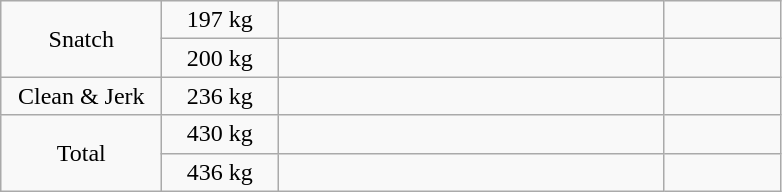<table class = "wikitable" style="text-align:center;">
<tr>
<td rowspan=2 width=100>Snatch</td>
<td width=70>197 kg</td>
<td width=250 align=left></td>
<td width=70></td>
</tr>
<tr>
<td>200 kg</td>
<td align=left></td>
<td></td>
</tr>
<tr>
<td>Clean & Jerk</td>
<td>236 kg</td>
<td align=left></td>
<td></td>
</tr>
<tr>
<td rowspan=2>Total</td>
<td>430 kg</td>
<td align=left></td>
<td></td>
</tr>
<tr>
<td>436 kg</td>
<td align=left></td>
<td></td>
</tr>
</table>
